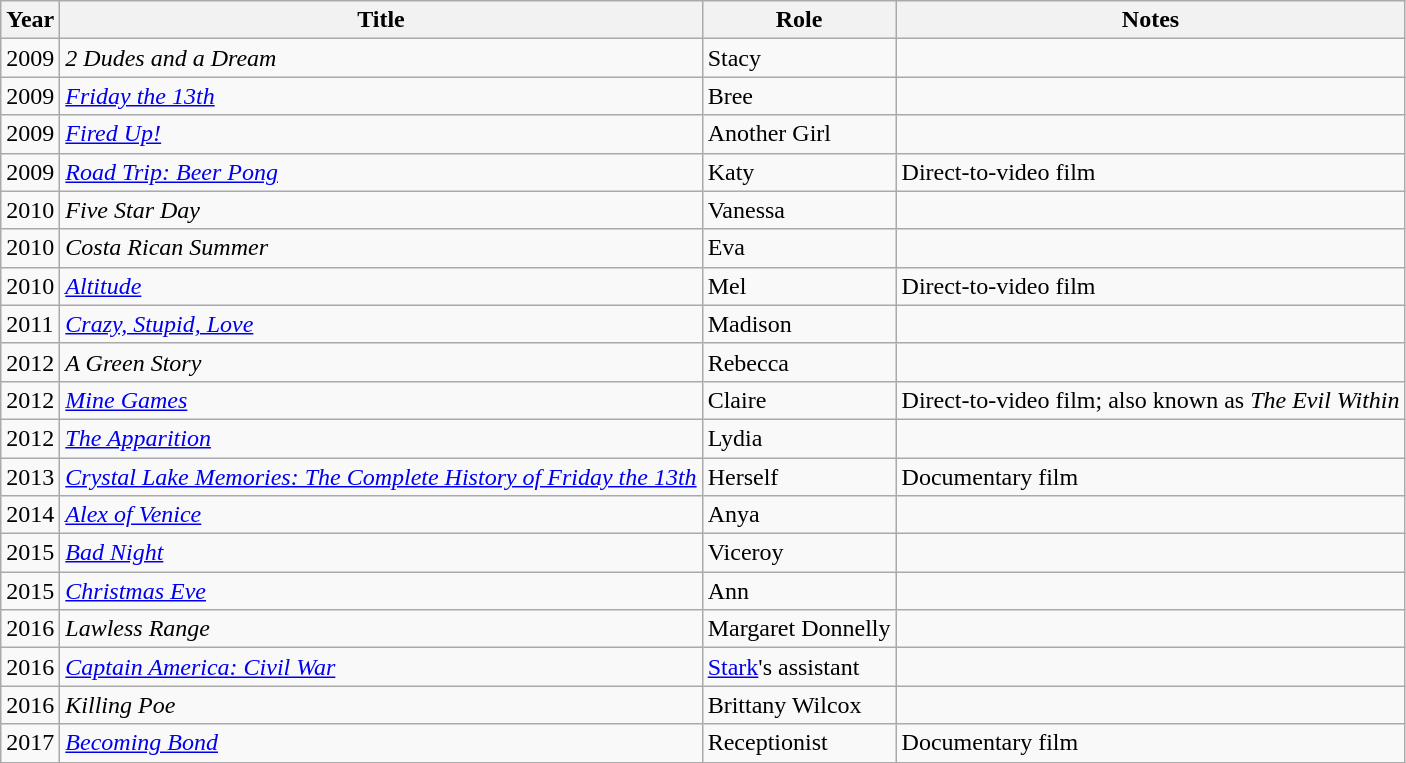<table class="wikitable sortable">
<tr>
<th>Year</th>
<th>Title</th>
<th>Role</th>
<th class="unsortable">Notes</th>
</tr>
<tr>
<td>2009</td>
<td><em>2 Dudes and a Dream</em></td>
<td>Stacy</td>
<td></td>
</tr>
<tr>
<td>2009</td>
<td><em><a href='#'>Friday the 13th</a></em></td>
<td>Bree</td>
<td></td>
</tr>
<tr>
<td>2009</td>
<td><em><a href='#'>Fired Up!</a></em></td>
<td>Another Girl</td>
<td></td>
</tr>
<tr>
<td>2009</td>
<td><em><a href='#'>Road Trip: Beer Pong</a></em></td>
<td>Katy</td>
<td>Direct-to-video film</td>
</tr>
<tr>
<td>2010</td>
<td><em>Five Star Day</em></td>
<td>Vanessa</td>
<td></td>
</tr>
<tr>
<td>2010</td>
<td><em>Costa Rican Summer</em></td>
<td>Eva</td>
<td></td>
</tr>
<tr>
<td>2010</td>
<td><em><a href='#'>Altitude</a></em></td>
<td>Mel</td>
<td>Direct-to-video film</td>
</tr>
<tr>
<td>2011</td>
<td><em><a href='#'>Crazy, Stupid, Love</a></em></td>
<td>Madison</td>
<td></td>
</tr>
<tr>
<td>2012</td>
<td><em>A Green Story</em></td>
<td>Rebecca</td>
<td></td>
</tr>
<tr>
<td>2012</td>
<td><em><a href='#'>Mine Games</a></em></td>
<td>Claire</td>
<td>Direct-to-video film; also known as <em>The Evil Within</em></td>
</tr>
<tr>
<td>2012</td>
<td><em><a href='#'>The Apparition</a></em></td>
<td>Lydia</td>
<td></td>
</tr>
<tr>
<td>2013</td>
<td><em><a href='#'>Crystal Lake Memories: The Complete History of Friday the 13th</a></em></td>
<td>Herself</td>
<td>Documentary film</td>
</tr>
<tr>
<td>2014</td>
<td><em><a href='#'>Alex of Venice</a></em></td>
<td>Anya</td>
<td></td>
</tr>
<tr>
<td>2015</td>
<td><em><a href='#'>Bad Night</a></em></td>
<td>Viceroy</td>
<td></td>
</tr>
<tr>
<td>2015</td>
<td><em><a href='#'>Christmas Eve</a></em></td>
<td>Ann</td>
<td></td>
</tr>
<tr>
<td>2016</td>
<td><em>Lawless Range</em></td>
<td>Margaret Donnelly</td>
<td></td>
</tr>
<tr>
<td>2016</td>
<td><em><a href='#'>Captain America: Civil War</a></em></td>
<td><a href='#'>Stark</a>'s assistant</td>
<td></td>
</tr>
<tr>
<td>2016</td>
<td><em>Killing Poe</em></td>
<td>Brittany Wilcox</td>
<td></td>
</tr>
<tr>
<td>2017</td>
<td><em><a href='#'>Becoming Bond</a></em></td>
<td>Receptionist</td>
<td>Documentary film</td>
</tr>
</table>
